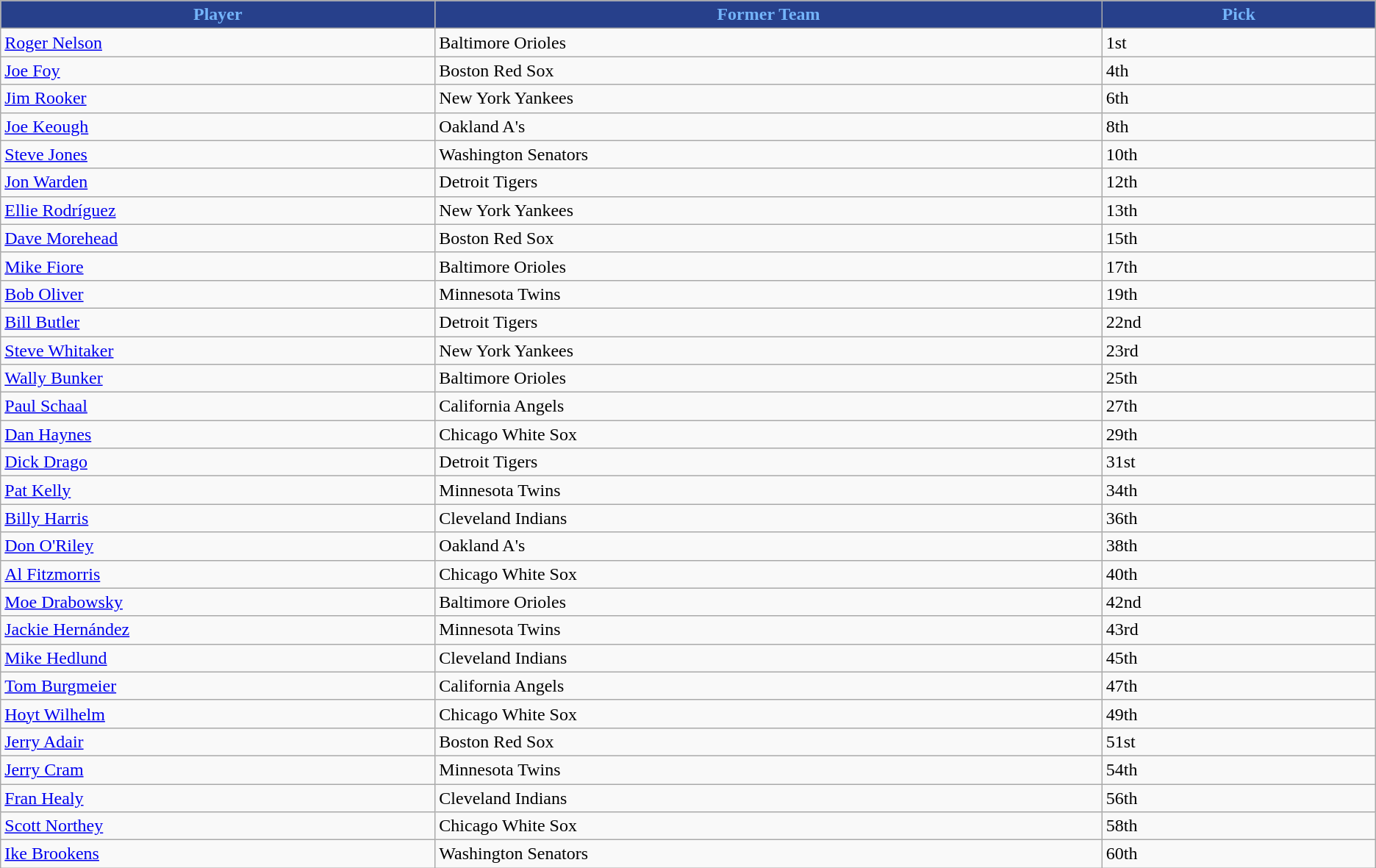<table class="wikitable">
<tr>
<th style="background:#27408B;color:#74B4FA;" width="3%">Player</th>
<th style="background:#27408B;color:#74B4FA;" width="5%">Former Team</th>
<th style="background:#27408B;color:#74B4FA;" width="2%">Pick</th>
</tr>
<tr>
<td><a href='#'>Roger Nelson</a></td>
<td>Baltimore Orioles</td>
<td>1st</td>
</tr>
<tr>
<td><a href='#'>Joe Foy</a></td>
<td>Boston Red Sox</td>
<td>4th</td>
</tr>
<tr>
<td><a href='#'>Jim Rooker</a></td>
<td>New York Yankees</td>
<td>6th</td>
</tr>
<tr>
<td><a href='#'>Joe Keough</a></td>
<td>Oakland A's</td>
<td>8th</td>
</tr>
<tr>
<td><a href='#'>Steve Jones</a></td>
<td>Washington Senators</td>
<td>10th</td>
</tr>
<tr>
<td><a href='#'>Jon Warden</a></td>
<td>Detroit Tigers</td>
<td>12th</td>
</tr>
<tr>
<td><a href='#'>Ellie Rodríguez</a></td>
<td>New York Yankees</td>
<td>13th</td>
</tr>
<tr>
<td><a href='#'>Dave Morehead</a></td>
<td>Boston Red Sox</td>
<td>15th</td>
</tr>
<tr>
<td><a href='#'>Mike Fiore</a></td>
<td>Baltimore Orioles</td>
<td>17th</td>
</tr>
<tr>
<td><a href='#'>Bob Oliver</a></td>
<td>Minnesota Twins</td>
<td>19th</td>
</tr>
<tr>
<td><a href='#'>Bill Butler</a></td>
<td>Detroit Tigers</td>
<td>22nd</td>
</tr>
<tr>
<td><a href='#'>Steve Whitaker</a></td>
<td>New York Yankees</td>
<td>23rd</td>
</tr>
<tr>
<td><a href='#'>Wally Bunker</a></td>
<td>Baltimore Orioles</td>
<td>25th</td>
</tr>
<tr>
<td><a href='#'>Paul Schaal</a></td>
<td>California Angels</td>
<td>27th</td>
</tr>
<tr>
<td><a href='#'>Dan Haynes</a></td>
<td>Chicago White Sox</td>
<td>29th</td>
</tr>
<tr>
<td><a href='#'>Dick Drago</a></td>
<td>Detroit Tigers</td>
<td>31st</td>
</tr>
<tr>
<td><a href='#'>Pat Kelly</a></td>
<td>Minnesota Twins</td>
<td>34th</td>
</tr>
<tr>
<td><a href='#'>Billy Harris</a></td>
<td>Cleveland Indians</td>
<td>36th</td>
</tr>
<tr>
<td><a href='#'>Don O'Riley</a></td>
<td>Oakland A's</td>
<td>38th</td>
</tr>
<tr>
<td><a href='#'>Al Fitzmorris</a></td>
<td>Chicago White Sox</td>
<td>40th</td>
</tr>
<tr>
<td><a href='#'>Moe Drabowsky</a></td>
<td>Baltimore Orioles</td>
<td>42nd</td>
</tr>
<tr>
<td><a href='#'>Jackie Hernández</a></td>
<td>Minnesota Twins</td>
<td>43rd</td>
</tr>
<tr>
<td><a href='#'>Mike Hedlund</a></td>
<td>Cleveland Indians</td>
<td>45th</td>
</tr>
<tr>
<td><a href='#'>Tom Burgmeier</a></td>
<td>California Angels</td>
<td>47th</td>
</tr>
<tr>
<td><a href='#'>Hoyt Wilhelm</a></td>
<td>Chicago White Sox</td>
<td>49th</td>
</tr>
<tr>
<td><a href='#'>Jerry Adair</a></td>
<td>Boston Red Sox</td>
<td>51st</td>
</tr>
<tr>
<td><a href='#'>Jerry Cram</a></td>
<td>Minnesota Twins</td>
<td>54th</td>
</tr>
<tr>
<td><a href='#'>Fran Healy</a></td>
<td>Cleveland Indians</td>
<td>56th</td>
</tr>
<tr>
<td><a href='#'>Scott Northey</a></td>
<td>Chicago White Sox</td>
<td>58th</td>
</tr>
<tr>
<td><a href='#'>Ike Brookens</a></td>
<td>Washington Senators</td>
<td>60th</td>
</tr>
</table>
